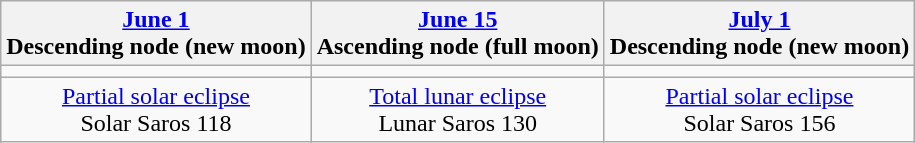<table class="wikitable">
<tr>
<th><a href='#'>June 1</a><br>Descending node (new moon)<br></th>
<th><a href='#'>June 15</a><br>Ascending node (full moon)<br></th>
<th><a href='#'>July 1</a><br>Descending node (new moon)<br></th>
</tr>
<tr>
<td></td>
<td></td>
<td></td>
</tr>
<tr align=center>
<td><a href='#'>Partial solar eclipse</a><br>Solar Saros 118</td>
<td><a href='#'>Total lunar eclipse</a><br>Lunar Saros 130</td>
<td><a href='#'>Partial solar eclipse</a><br>Solar Saros 156</td>
</tr>
</table>
